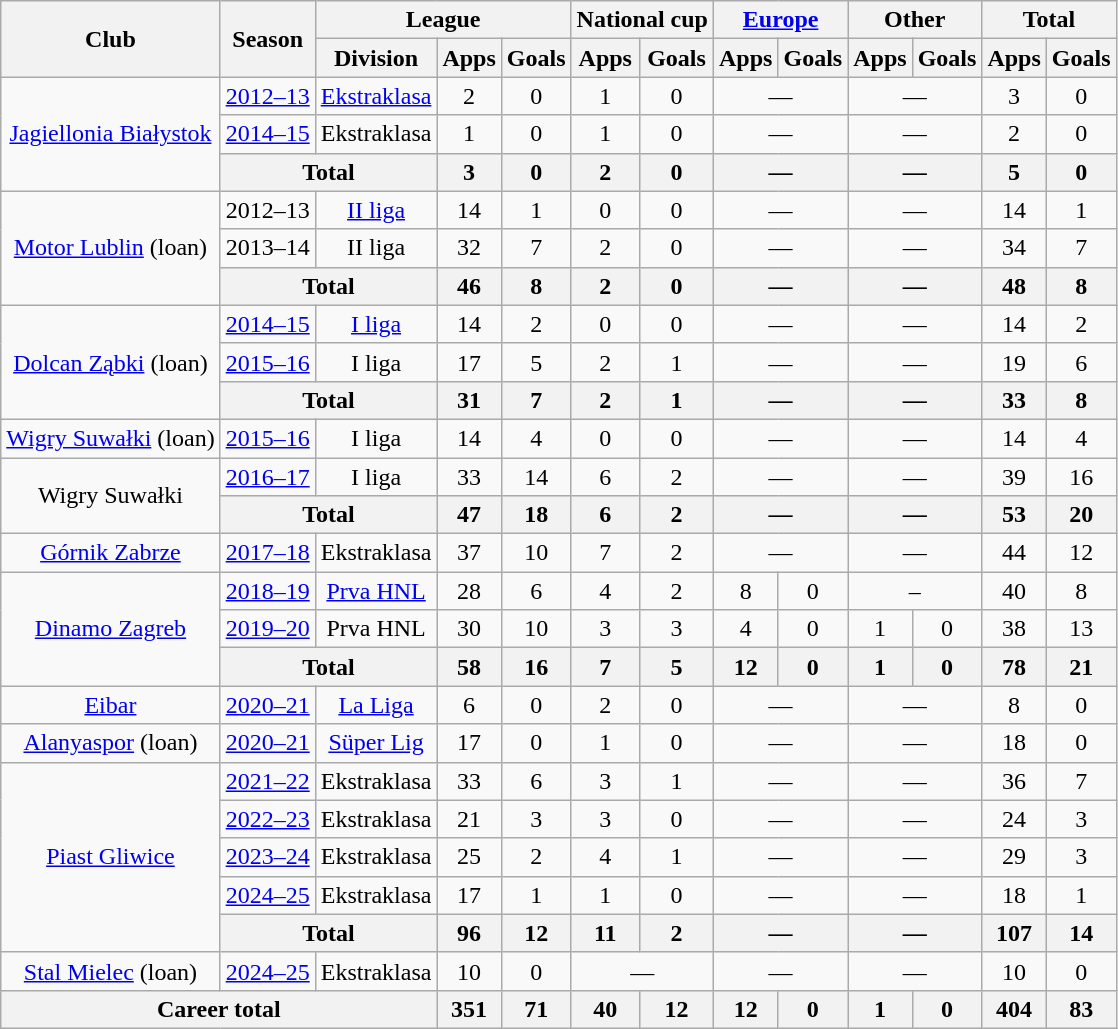<table class="wikitable" style="text-align: center;">
<tr>
<th rowspan="2">Club</th>
<th rowspan="2">Season</th>
<th colspan="3">League</th>
<th colspan="2">National cup</th>
<th colspan="2"><a href='#'>Europe</a></th>
<th colspan="2">Other</th>
<th colspan="2">Total</th>
</tr>
<tr>
<th>Division</th>
<th>Apps</th>
<th>Goals</th>
<th>Apps</th>
<th>Goals</th>
<th>Apps</th>
<th>Goals</th>
<th>Apps</th>
<th>Goals</th>
<th>Apps</th>
<th>Goals</th>
</tr>
<tr>
<td rowspan="3"><a href='#'>Jagiellonia Białystok</a></td>
<td><a href='#'>2012–13</a></td>
<td><a href='#'>Ekstraklasa</a></td>
<td>2</td>
<td>0</td>
<td>1</td>
<td>0</td>
<td colspan="2">—</td>
<td colspan="2">—</td>
<td>3</td>
<td>0</td>
</tr>
<tr>
<td><a href='#'>2014–15</a></td>
<td>Ekstraklasa</td>
<td>1</td>
<td>0</td>
<td>1</td>
<td>0</td>
<td colspan="2">—</td>
<td colspan="2">—</td>
<td>2</td>
<td>0</td>
</tr>
<tr>
<th colspan="2">Total</th>
<th>3</th>
<th>0</th>
<th>2</th>
<th>0</th>
<th colspan="2">—</th>
<th colspan="2">—</th>
<th>5</th>
<th>0</th>
</tr>
<tr>
<td rowspan="3"><a href='#'>Motor Lublin</a> (loan)</td>
<td>2012–13</td>
<td><a href='#'>II liga</a></td>
<td>14</td>
<td>1</td>
<td>0</td>
<td>0</td>
<td colspan="2">—</td>
<td colspan="2">—</td>
<td>14</td>
<td>1</td>
</tr>
<tr>
<td>2013–14</td>
<td>II liga</td>
<td>32</td>
<td>7</td>
<td>2</td>
<td>0</td>
<td colspan="2">—</td>
<td colspan="2">—</td>
<td>34</td>
<td>7</td>
</tr>
<tr>
<th colspan="2">Total</th>
<th>46</th>
<th>8</th>
<th>2</th>
<th>0</th>
<th colspan="2">—</th>
<th colspan="2">—</th>
<th>48</th>
<th>8</th>
</tr>
<tr>
<td rowspan="3"><a href='#'>Dolcan Ząbki</a> (loan)</td>
<td><a href='#'>2014–15</a></td>
<td><a href='#'>I liga</a></td>
<td>14</td>
<td>2</td>
<td>0</td>
<td>0</td>
<td colspan="2">—</td>
<td colspan="2">—</td>
<td>14</td>
<td>2</td>
</tr>
<tr>
<td><a href='#'>2015–16</a></td>
<td>I liga</td>
<td>17</td>
<td>5</td>
<td>2</td>
<td>1</td>
<td colspan="2">—</td>
<td colspan="2">—</td>
<td>19</td>
<td>6</td>
</tr>
<tr>
<th colspan="2">Total</th>
<th>31</th>
<th>7</th>
<th>2</th>
<th>1</th>
<th colspan="2">—</th>
<th colspan="2">—</th>
<th>33</th>
<th>8</th>
</tr>
<tr>
<td><a href='#'>Wigry Suwałki</a> (loan)</td>
<td><a href='#'>2015–16</a></td>
<td>I liga</td>
<td>14</td>
<td>4</td>
<td>0</td>
<td>0</td>
<td colspan="2">—</td>
<td colspan="2">—</td>
<td>14</td>
<td>4</td>
</tr>
<tr>
<td rowspan="2">Wigry Suwałki</td>
<td><a href='#'>2016–17</a></td>
<td>I liga</td>
<td>33</td>
<td>14</td>
<td>6</td>
<td>2</td>
<td colspan="2">—</td>
<td colspan="2">—</td>
<td>39</td>
<td>16</td>
</tr>
<tr>
<th colspan="2">Total</th>
<th>47</th>
<th>18</th>
<th>6</th>
<th>2</th>
<th colspan="2">—</th>
<th colspan="2">—</th>
<th>53</th>
<th>20</th>
</tr>
<tr>
<td><a href='#'>Górnik Zabrze</a></td>
<td><a href='#'>2017–18</a></td>
<td>Ekstraklasa</td>
<td>37</td>
<td>10</td>
<td>7</td>
<td>2</td>
<td colspan="2">—</td>
<td colspan="2">—</td>
<td>44</td>
<td>12</td>
</tr>
<tr>
<td rowspan="3"><a href='#'>Dinamo Zagreb</a></td>
<td><a href='#'>2018–19</a></td>
<td><a href='#'>Prva HNL</a></td>
<td>28</td>
<td>6</td>
<td>4</td>
<td>2</td>
<td>8</td>
<td>0</td>
<td colspan="2">–</td>
<td>40</td>
<td>8</td>
</tr>
<tr>
<td><a href='#'>2019–20</a></td>
<td>Prva HNL</td>
<td>30</td>
<td>10</td>
<td>3</td>
<td>3</td>
<td>4</td>
<td>0</td>
<td>1</td>
<td>0</td>
<td>38</td>
<td>13</td>
</tr>
<tr>
<th colspan="2">Total</th>
<th>58</th>
<th>16</th>
<th>7</th>
<th>5</th>
<th>12</th>
<th>0</th>
<th>1</th>
<th>0</th>
<th>78</th>
<th>21</th>
</tr>
<tr>
<td rowspan="1"><a href='#'>Eibar</a></td>
<td><a href='#'>2020–21</a></td>
<td><a href='#'>La Liga</a></td>
<td>6</td>
<td>0</td>
<td>2</td>
<td>0</td>
<td colspan="2">—</td>
<td colspan="2">—</td>
<td>8</td>
<td>0</td>
</tr>
<tr>
<td><a href='#'>Alanyaspor</a> (loan)</td>
<td><a href='#'>2020–21</a></td>
<td><a href='#'>Süper Lig</a></td>
<td>17</td>
<td>0</td>
<td>1</td>
<td>0</td>
<td colspan="2">—</td>
<td colspan="2">—</td>
<td>18</td>
<td>0</td>
</tr>
<tr>
<td rowspan="5"><a href='#'>Piast Gliwice</a></td>
<td><a href='#'>2021–22</a></td>
<td>Ekstraklasa</td>
<td>33</td>
<td>6</td>
<td>3</td>
<td>1</td>
<td colspan="2">—</td>
<td colspan="2">—</td>
<td>36</td>
<td>7</td>
</tr>
<tr>
<td><a href='#'>2022–23</a></td>
<td>Ekstraklasa</td>
<td>21</td>
<td>3</td>
<td>3</td>
<td>0</td>
<td colspan="2">—</td>
<td colspan="2">—</td>
<td>24</td>
<td>3</td>
</tr>
<tr>
<td><a href='#'>2023–24</a></td>
<td>Ekstraklasa</td>
<td>25</td>
<td>2</td>
<td>4</td>
<td>1</td>
<td colspan="2">—</td>
<td colspan="2">—</td>
<td>29</td>
<td>3</td>
</tr>
<tr>
<td><a href='#'>2024–25</a></td>
<td>Ekstraklasa</td>
<td>17</td>
<td>1</td>
<td>1</td>
<td>0</td>
<td colspan="2">—</td>
<td colspan="2">—</td>
<td>18</td>
<td>1</td>
</tr>
<tr>
<th colspan="2">Total</th>
<th>96</th>
<th>12</th>
<th>11</th>
<th>2</th>
<th colspan="2">—</th>
<th colspan="2">—</th>
<th>107</th>
<th>14</th>
</tr>
<tr>
<td rowspan="1"><a href='#'>Stal Mielec</a> (loan)</td>
<td><a href='#'>2024–25</a></td>
<td>Ekstraklasa</td>
<td>10</td>
<td>0</td>
<td colspan="2">—</td>
<td colspan="2">—</td>
<td colspan="2">—</td>
<td>10</td>
<td>0</td>
</tr>
<tr>
<th colspan="3">Career total</th>
<th>351</th>
<th>71</th>
<th>40</th>
<th>12</th>
<th>12</th>
<th>0</th>
<th>1</th>
<th>0</th>
<th>404</th>
<th>83</th>
</tr>
</table>
